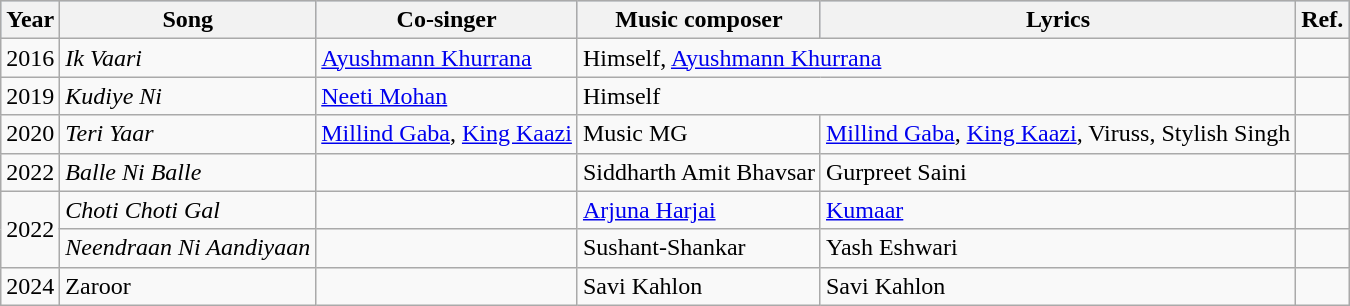<table class="wikitable">
<tr style="background:#b0c4de; text-align:center;">
<th>Year</th>
<th>Song</th>
<th>Co-singer</th>
<th>Music composer</th>
<th>Lyrics</th>
<th>Ref.</th>
</tr>
<tr>
<td>2016</td>
<td><em>Ik Vaari</em></td>
<td><a href='#'>Ayushmann Khurrana</a></td>
<td colspan="2">Himself, <a href='#'>Ayushmann Khurrana</a></td>
<td></td>
</tr>
<tr>
<td>2019</td>
<td><em>Kudiye Ni</em></td>
<td><a href='#'>Neeti Mohan</a></td>
<td colspan="2">Himself</td>
<td></td>
</tr>
<tr>
<td>2020</td>
<td><em>Teri Yaar</em></td>
<td><a href='#'>Millind Gaba</a>, <a href='#'>King Kaazi</a></td>
<td>Music MG</td>
<td><a href='#'>Millind Gaba</a>, <a href='#'>King Kaazi</a>, Viruss, Stylish Singh</td>
<td></td>
</tr>
<tr>
<td>2022</td>
<td><em>Balle Ni Balle</em></td>
<td></td>
<td>Siddharth Amit Bhavsar</td>
<td>Gurpreet Saini</td>
<td></td>
</tr>
<tr>
<td rowspan="2">2022</td>
<td><em>Choti Choti Gal</em></td>
<td></td>
<td><a href='#'>Arjuna Harjai</a></td>
<td><a href='#'>Kumaar</a></td>
<td></td>
</tr>
<tr>
<td><em>Neendraan Ni Aandiyaan</em></td>
<td></td>
<td>Sushant-Shankar</td>
<td>Yash Eshwari</td>
<td></td>
</tr>
<tr>
<td>2024</td>
<td>Zaroor</td>
<td></td>
<td>Savi Kahlon</td>
<td>Savi Kahlon</td>
<td></td>
</tr>
</table>
